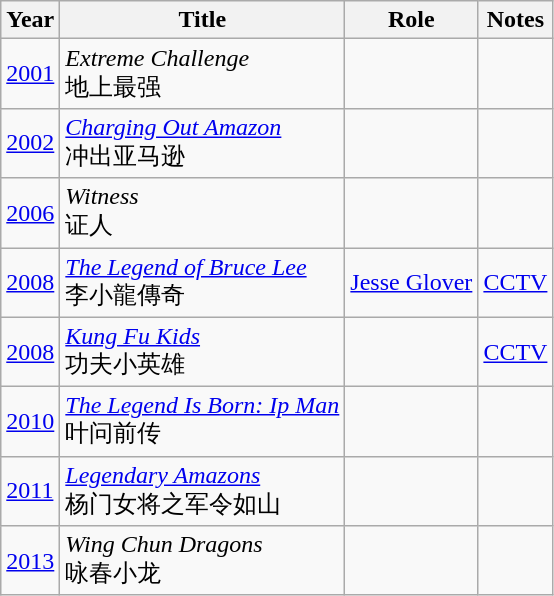<table class="wikitable" style="font-size: 100%;">
<tr>
<th>Year</th>
<th>Title</th>
<th>Role</th>
<th>Notes</th>
</tr>
<tr>
<td><a href='#'>2001</a></td>
<td><em>Extreme Challenge</em><br>地上最强</td>
<td></td>
<td></td>
</tr>
<tr>
<td><a href='#'>2002</a></td>
<td><em><a href='#'>Charging Out Amazon</a></em><br>冲出亚马逊</td>
<td></td>
<td></td>
</tr>
<tr>
<td><a href='#'>2006</a></td>
<td><em>Witness</em><br>证人</td>
<td></td>
<td></td>
</tr>
<tr>
<td><a href='#'>2008</a></td>
<td><em><a href='#'>The Legend of Bruce Lee</a></em><br>李小龍傳奇</td>
<td><a href='#'>Jesse Glover</a></td>
<td><a href='#'>CCTV</a></td>
</tr>
<tr>
<td><a href='#'>2008</a></td>
<td><em><a href='#'>Kung Fu Kids</a></em><br>功夫小英雄</td>
<td></td>
<td><a href='#'>CCTV</a></td>
</tr>
<tr>
<td><a href='#'>2010</a></td>
<td><em><a href='#'>The Legend Is Born: Ip Man</a></em><br>叶问前传</td>
<td></td>
<td></td>
</tr>
<tr>
<td><a href='#'>2011</a></td>
<td><em><a href='#'>Legendary Amazons</a></em><br>杨门女将之军令如山</td>
<td></td>
<td></td>
</tr>
<tr>
<td><a href='#'>2013</a></td>
<td><em>Wing Chun Dragons</em><br>咏春小龙</td>
<td></td>
<td></td>
</tr>
</table>
